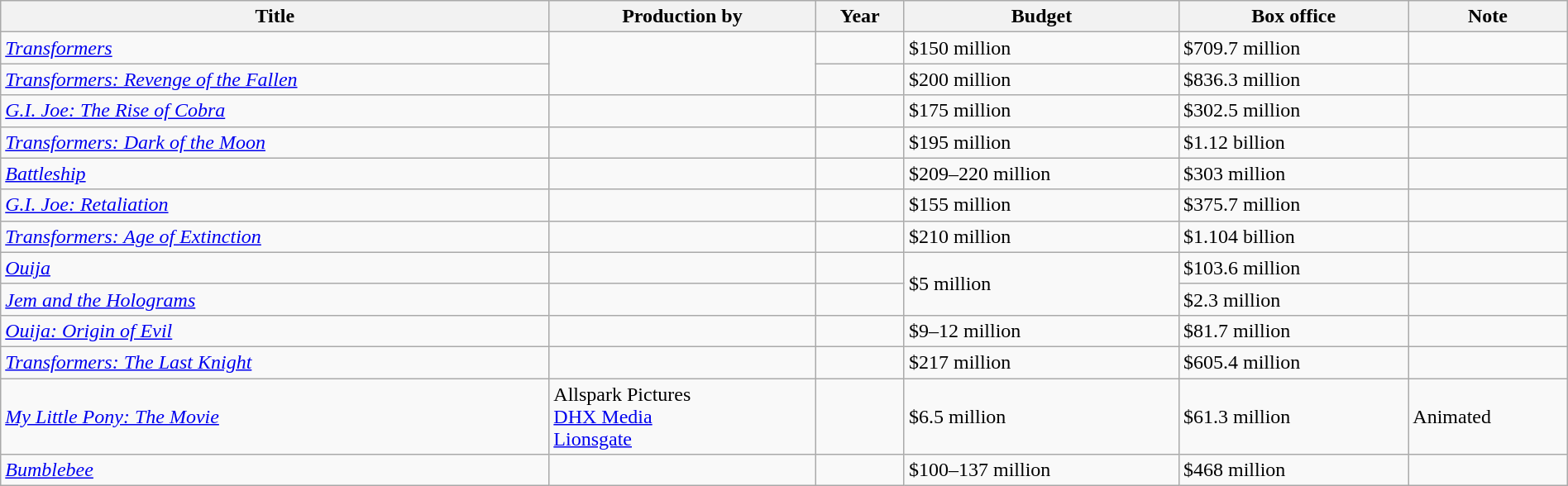<table class="wikitable" style="text-align:left" width="100%">
<tr>
<th>Title</th>
<th>Production by</th>
<th>Year</th>
<th>Budget</th>
<th>Box office</th>
<th>Note</th>
</tr>
<tr>
<td><em><a href='#'>Transformers</a></em></td>
<td rowspan="2"></td>
<td></td>
<td>$150 million</td>
<td>$709.7 million</td>
<td></td>
</tr>
<tr>
<td><em><a href='#'>Transformers: Revenge of the Fallen</a></em></td>
<td></td>
<td>$200 million</td>
<td>$836.3 million</td>
<td></td>
</tr>
<tr>
<td><em><a href='#'>G.I. Joe: The Rise of Cobra</a></em></td>
<td></td>
<td></td>
<td>$175 million</td>
<td>$302.5 million</td>
<td></td>
</tr>
<tr>
<td><em><a href='#'>Transformers: Dark of the Moon</a></em></td>
<td></td>
<td></td>
<td>$195 million</td>
<td>$1.12 billion</td>
<td></td>
</tr>
<tr>
<td><em><a href='#'>Battleship</a></em></td>
<td></td>
<td></td>
<td>$209–220 million</td>
<td>$303 million</td>
<td></td>
</tr>
<tr>
<td><em><a href='#'>G.I. Joe: Retaliation</a></em></td>
<td></td>
<td></td>
<td>$155 million</td>
<td>$375.7 million</td>
<td></td>
</tr>
<tr>
<td><em><a href='#'>Transformers: Age of Extinction</a></em></td>
<td></td>
<td></td>
<td>$210 million</td>
<td>$1.104 billion</td>
<td></td>
</tr>
<tr>
<td><em><a href='#'>Ouija</a></em></td>
<td></td>
<td></td>
<td rowspan="2">$5 million</td>
<td>$103.6 million</td>
<td></td>
</tr>
<tr>
<td><em><a href='#'>Jem and the Holograms</a></em></td>
<td></td>
<td></td>
<td>$2.3 million</td>
<td></td>
</tr>
<tr>
<td><em><a href='#'>Ouija: Origin of Evil</a></em></td>
<td></td>
<td></td>
<td>$9–12 million</td>
<td>$81.7 million</td>
<td></td>
</tr>
<tr>
<td><em><a href='#'>Transformers: The Last Knight</a></em></td>
<td></td>
<td></td>
<td>$217 million</td>
<td>$605.4 million</td>
<td></td>
</tr>
<tr>
<td><em><a href='#'>My Little Pony: The Movie</a></em></td>
<td>Allspark Pictures<br><a href='#'>DHX Media</a><br><a href='#'>Lionsgate</a></td>
<td></td>
<td>$6.5 million</td>
<td>$61.3 million</td>
<td>Animated</td>
</tr>
<tr>
<td><em><a href='#'>Bumblebee</a></em></td>
<td></td>
<td></td>
<td>$100–137 million</td>
<td>$468 million</td>
<td></td>
</tr>
</table>
